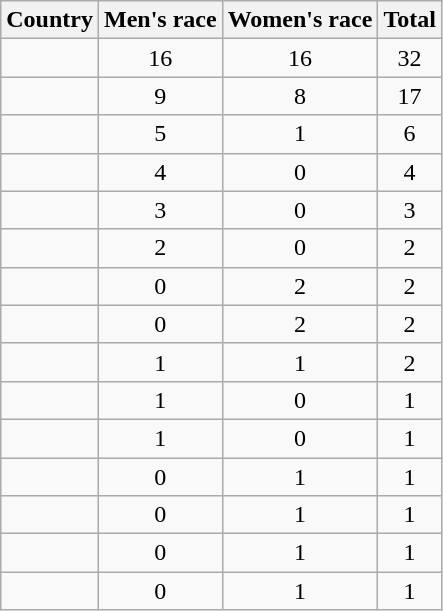<table class="wikitable sortable" style="text-align:center">
<tr>
<th>Country</th>
<th>Men's race</th>
<th>Women's race</th>
<th>Total</th>
</tr>
<tr>
<td align=left></td>
<td>16</td>
<td>16</td>
<td>32</td>
</tr>
<tr>
<td align=left></td>
<td>9</td>
<td>8</td>
<td>17</td>
</tr>
<tr>
<td align=left></td>
<td>5</td>
<td>1</td>
<td>6</td>
</tr>
<tr>
<td align=left></td>
<td>4</td>
<td>0</td>
<td>4</td>
</tr>
<tr>
<td align=left></td>
<td>3</td>
<td>0</td>
<td>3</td>
</tr>
<tr>
<td align=left></td>
<td>2</td>
<td>0</td>
<td>2</td>
</tr>
<tr>
<td align=left></td>
<td>0</td>
<td>2</td>
<td>2</td>
</tr>
<tr>
<td align=left></td>
<td>0</td>
<td>2</td>
<td>2</td>
</tr>
<tr>
<td align=left></td>
<td>1</td>
<td>1</td>
<td>2</td>
</tr>
<tr>
<td align=left></td>
<td>1</td>
<td>0</td>
<td>1</td>
</tr>
<tr>
<td align=left></td>
<td>1</td>
<td>0</td>
<td>1</td>
</tr>
<tr>
<td align=left></td>
<td>0</td>
<td>1</td>
<td>1</td>
</tr>
<tr>
<td align=left></td>
<td>0</td>
<td>1</td>
<td>1</td>
</tr>
<tr>
<td align=left></td>
<td>0</td>
<td>1</td>
<td>1</td>
</tr>
<tr>
<td align=left></td>
<td>0</td>
<td>1</td>
<td>1</td>
</tr>
</table>
